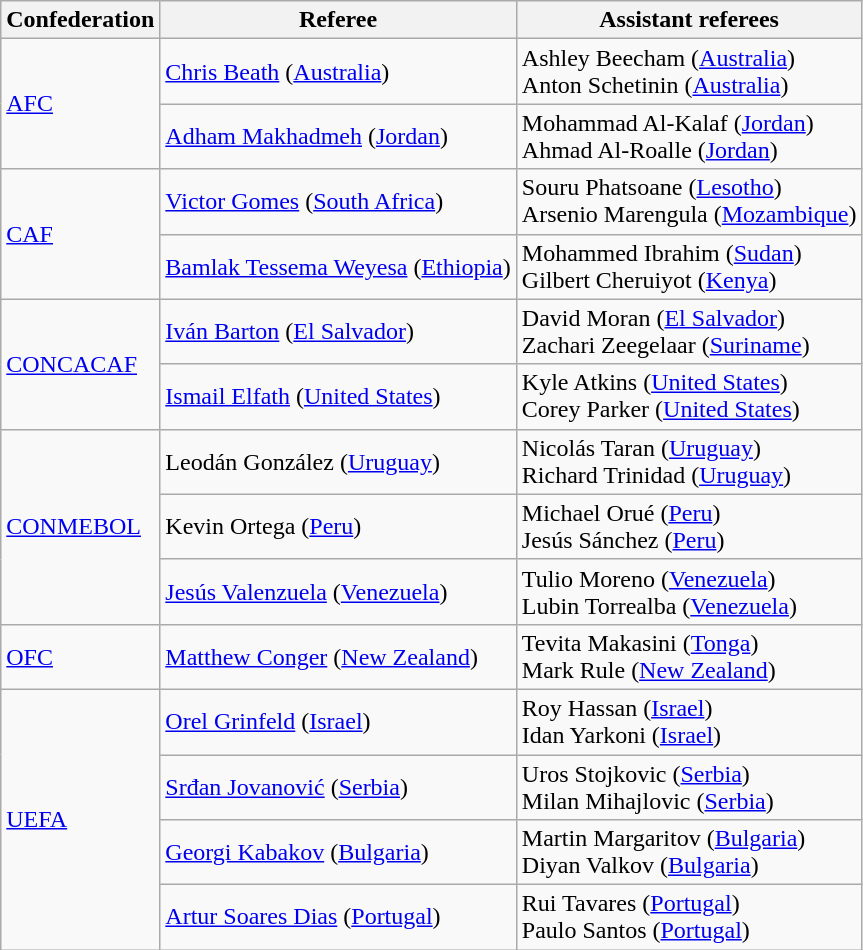<table class="wikitable">
<tr>
<th>Confederation</th>
<th>Referee</th>
<th>Assistant referees</th>
</tr>
<tr>
<td rowspan="2"><a href='#'>AFC</a></td>
<td><a href='#'>Chris Beath</a> (<a href='#'>Australia</a>)</td>
<td>Ashley Beecham (<a href='#'>Australia</a>)<br>Anton Schetinin (<a href='#'>Australia</a>)</td>
</tr>
<tr>
<td><a href='#'>Adham Makhadmeh</a> (<a href='#'>Jordan</a>)</td>
<td>Mohammad Al-Kalaf (<a href='#'>Jordan</a>)<br>Ahmad Al-Roalle (<a href='#'>Jordan</a>)</td>
</tr>
<tr>
<td rowspan="2"><a href='#'>CAF</a></td>
<td><a href='#'>Victor Gomes</a> (<a href='#'>South Africa</a>)</td>
<td>Souru Phatsoane (<a href='#'>Lesotho</a>)<br>Arsenio Marengula (<a href='#'>Mozambique</a>)</td>
</tr>
<tr>
<td><a href='#'>Bamlak Tessema Weyesa</a> (<a href='#'>Ethiopia</a>)</td>
<td>Mohammed Ibrahim (<a href='#'>Sudan</a>)<br>Gilbert Cheruiyot (<a href='#'>Kenya</a>)</td>
</tr>
<tr>
<td rowspan="2"><a href='#'>CONCACAF</a></td>
<td><a href='#'>Iván Barton</a> (<a href='#'>El Salvador</a>)</td>
<td>David Moran (<a href='#'>El Salvador</a>)<br>Zachari Zeegelaar (<a href='#'>Suriname</a>)</td>
</tr>
<tr>
<td><a href='#'>Ismail Elfath</a> (<a href='#'>United States</a>)</td>
<td>Kyle Atkins (<a href='#'>United States</a>)<br>Corey Parker (<a href='#'>United States</a>)</td>
</tr>
<tr>
<td rowspan="3"><a href='#'>CONMEBOL</a></td>
<td>Leodán González (<a href='#'>Uruguay</a>)</td>
<td>Nicolás Taran (<a href='#'>Uruguay</a>)<br>Richard Trinidad (<a href='#'>Uruguay</a>)</td>
</tr>
<tr>
<td>Kevin Ortega (<a href='#'>Peru</a>)</td>
<td>Michael Orué (<a href='#'>Peru</a>)<br>Jesús Sánchez (<a href='#'>Peru</a>)</td>
</tr>
<tr>
<td><a href='#'>Jesús Valenzuela</a> (<a href='#'>Venezuela</a>)</td>
<td>Tulio Moreno (<a href='#'>Venezuela</a>)<br>Lubin Torrealba (<a href='#'>Venezuela</a>)</td>
</tr>
<tr>
<td><a href='#'>OFC</a></td>
<td><a href='#'>Matthew Conger</a> (<a href='#'>New Zealand</a>)</td>
<td>Tevita Makasini (<a href='#'>Tonga</a>)<br>Mark Rule (<a href='#'>New Zealand</a>)</td>
</tr>
<tr>
<td rowspan="4"><a href='#'>UEFA</a></td>
<td><a href='#'>Orel Grinfeld</a> (<a href='#'>Israel</a>)</td>
<td>Roy Hassan (<a href='#'>Israel</a>)<br>Idan Yarkoni (<a href='#'>Israel</a>)</td>
</tr>
<tr>
<td><a href='#'>Srđan Jovanović</a> (<a href='#'>Serbia</a>)</td>
<td>Uros Stojkovic (<a href='#'>Serbia</a>)<br>Milan Mihajlovic (<a href='#'>Serbia</a>)</td>
</tr>
<tr>
<td><a href='#'>Georgi Kabakov</a> (<a href='#'>Bulgaria</a>)</td>
<td>Martin Margaritov (<a href='#'>Bulgaria</a>)<br>Diyan Valkov (<a href='#'>Bulgaria</a>)</td>
</tr>
<tr>
<td><a href='#'>Artur Soares Dias</a> (<a href='#'>Portugal</a>)</td>
<td>Rui Tavares (<a href='#'>Portugal</a>)<br>Paulo Santos (<a href='#'>Portugal</a>)</td>
</tr>
</table>
